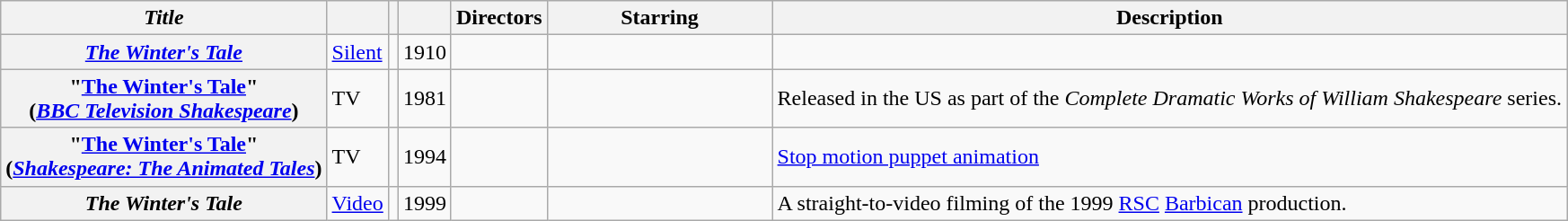<table class="wikitable sortable">
<tr>
<th scope="col"><em>Title</em></th>
<th scope="col"></th>
<th scope="col"></th>
<th scope="col"></th>
<th scope="col" class="unsortable">Directors</th>
<th scope="col" class="unsortable" style="min-width: 10em">Starring</th>
<th scope="col" class="unsortable" style="min-width: 15em">Description</th>
</tr>
<tr>
<th scope="row" style="white-space: nowrap"><em><a href='#'>The Winter's Tale</a></em></th>
<td><a href='#'>Silent</a></td>
<td></td>
<td>1910</td>
<td></td>
<td></td>
<td></td>
</tr>
<tr>
<th scope="row" style="white-space: nowrap">"<a href='#'>The Winter's Tale</a>"<br>(<em><a href='#'>BBC Television Shakespeare</a></em>)</th>
<td>TV</td>
<td></td>
<td>1981</td>
<td></td>
<td></td>
<td>Released in the US as part of the <em>Complete Dramatic Works of William Shakespeare</em> series.</td>
</tr>
<tr>
<th scope="row" style="white-space: nowrap">"<a href='#'>The Winter's Tale</a>"<br>(<em><a href='#'>Shakespeare: The Animated Tales</a></em>)</th>
<td>TV</td>
<td></td>
<td>1994</td>
<td></td>
<td></td>
<td><a href='#'>Stop motion puppet animation</a></td>
</tr>
<tr>
<th scope="row" style="white-space: nowrap"><em>The Winter's Tale</em></th>
<td><a href='#'>Video</a></td>
<td></td>
<td>1999</td>
<td></td>
<td></td>
<td>A straight-to-video filming of the 1999 <a href='#'>RSC</a> <a href='#'>Barbican</a> production.</td>
</tr>
</table>
